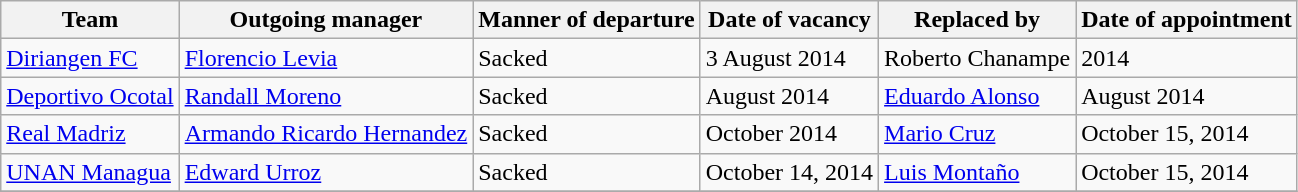<table class="wikitable">
<tr>
<th>Team</th>
<th>Outgoing manager</th>
<th>Manner of departure</th>
<th>Date of vacancy</th>
<th>Replaced by</th>
<th>Date of appointment</th>
</tr>
<tr>
<td><a href='#'>Diriangen FC</a></td>
<td> <a href='#'>Florencio Levia</a></td>
<td>Sacked</td>
<td>3 August 2014</td>
<td> Roberto Chanampe</td>
<td>2014</td>
</tr>
<tr>
<td><a href='#'>Deportivo Ocotal</a></td>
<td> <a href='#'>Randall Moreno</a></td>
<td>Sacked</td>
<td>August 2014</td>
<td> <a href='#'>Eduardo Alonso</a></td>
<td>August 2014</td>
</tr>
<tr>
<td><a href='#'>Real Madriz</a></td>
<td> <a href='#'>Armando Ricardo Hernandez</a></td>
<td>Sacked</td>
<td>October 2014</td>
<td> <a href='#'>Mario Cruz</a></td>
<td>October 15, 2014</td>
</tr>
<tr>
<td><a href='#'>UNAN Managua</a></td>
<td> <a href='#'>Edward Urroz</a></td>
<td>Sacked</td>
<td>October 14, 2014</td>
<td> <a href='#'>Luis Montaño</a></td>
<td>October 15, 2014</td>
</tr>
<tr>
</tr>
</table>
